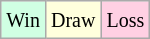<table class="wikitable">
<tr>
<td style="background:#d0ffe3;"><small>Win</small></td>
<td style="background:#ffffdd;"><small>Draw</small></td>
<td style="background:#ffd0e3;"><small>Loss</small></td>
</tr>
</table>
